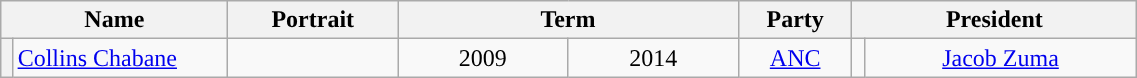<table class="wikitable" width="60%">
<tr>
<th colspan="2" width="20%">Name</th>
<th width="75">Portrait</th>
<th colspan="2" width="30%">Term</th>
<th width="10%">Party</th>
<th colspan="2" width="25%">President</th>
</tr>
<tr style="text-align:center">
<th style="width:1%;background-color: "></th>
<td align="left"><a href='#'>Collins Chabane</a></td>
<td align="center"></td>
<td>2009</td>
<td>2014</td>
<td><a href='#'>ANC</a></td>
<td style="width:1%;background-color: "></td>
<td><a href='#'>Jacob Zuma</a><br> </td>
</tr>
</table>
